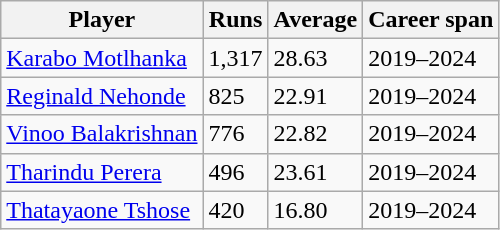<table class="wikitable">
<tr>
<th>Player</th>
<th>Runs</th>
<th>Average</th>
<th>Career span</th>
</tr>
<tr>
<td><a href='#'>Karabo Motlhanka</a></td>
<td>1,317</td>
<td>28.63</td>
<td>2019–2024</td>
</tr>
<tr>
<td><a href='#'>Reginald Nehonde</a></td>
<td>825</td>
<td>22.91</td>
<td>2019–2024</td>
</tr>
<tr>
<td><a href='#'>Vinoo Balakrishnan</a></td>
<td>776</td>
<td>22.82</td>
<td>2019–2024</td>
</tr>
<tr>
<td><a href='#'>Tharindu Perera</a></td>
<td>496</td>
<td>23.61</td>
<td>2019–2024</td>
</tr>
<tr>
<td><a href='#'>Thatayaone Tshose</a></td>
<td>420</td>
<td>16.80</td>
<td>2019–2024</td>
</tr>
</table>
